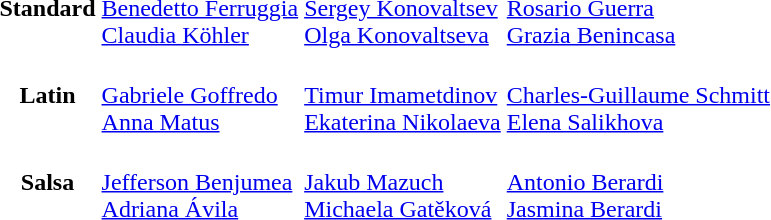<table>
<tr>
<th scope="row">Standard</th>
<td><br><a href='#'>Benedetto Ferruggia</a><br><a href='#'>Claudia Köhler</a></td>
<td><br><a href='#'>Sergey Konovaltsev</a><br><a href='#'>Olga Konovaltseva</a></td>
<td><br><a href='#'>Rosario Guerra</a><br><a href='#'>Grazia Benincasa</a></td>
</tr>
<tr>
<th scope="row">Latin</th>
<td><br><a href='#'>Gabriele Goffredo</a><br><a href='#'>Anna Matus</a></td>
<td><br><a href='#'>Timur Imametdinov</a><br><a href='#'>Ekaterina Nikolaeva</a></td>
<td><br><a href='#'>Charles-Guillaume Schmitt</a><br><a href='#'>Elena Salikhova</a></td>
</tr>
<tr>
<th scope="row">Salsa</th>
<td><br><a href='#'>Jefferson Benjumea</a><br><a href='#'>Adriana Ávila</a></td>
<td><br><a href='#'>Jakub Mazuch</a><br><a href='#'>Michaela Gatěková</a></td>
<td><br><a href='#'>Antonio Berardi</a><br><a href='#'>Jasmina Berardi</a></td>
</tr>
</table>
